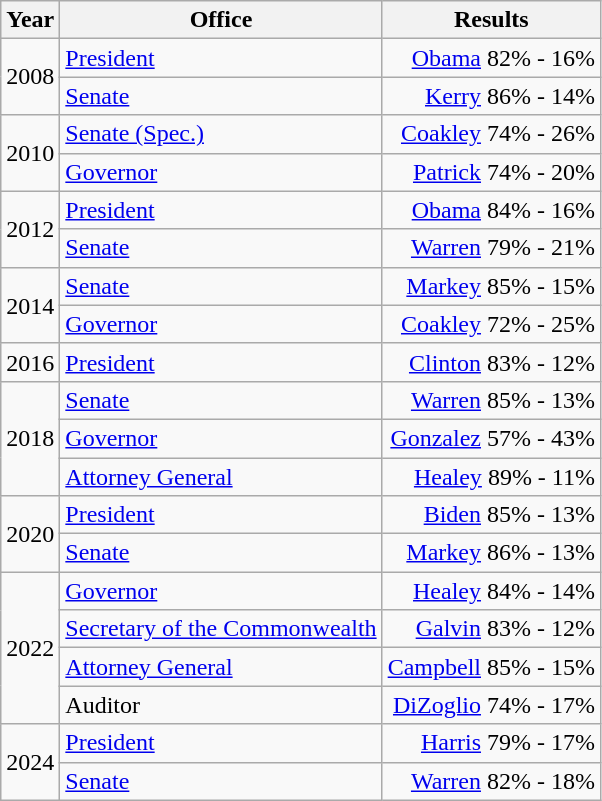<table class=wikitable>
<tr>
<th>Year</th>
<th>Office</th>
<th>Results</th>
</tr>
<tr>
<td rowspan=2>2008</td>
<td><a href='#'>President</a></td>
<td align="right" ><a href='#'>Obama</a> 82% - 16%</td>
</tr>
<tr>
<td><a href='#'>Senate</a></td>
<td align="right" ><a href='#'>Kerry</a> 86% - 14%</td>
</tr>
<tr>
<td rowspan=2>2010</td>
<td><a href='#'>Senate (Spec.)</a></td>
<td align="right" ><a href='#'>Coakley</a> 74% - 26%</td>
</tr>
<tr>
<td><a href='#'>Governor</a></td>
<td align="right" ><a href='#'>Patrick</a> 74% - 20%</td>
</tr>
<tr>
<td rowspan=2>2012</td>
<td><a href='#'>President</a></td>
<td align="right" ><a href='#'>Obama</a> 84% - 16%</td>
</tr>
<tr>
<td><a href='#'>Senate</a></td>
<td align="right" ><a href='#'>Warren</a> 79% - 21%</td>
</tr>
<tr>
<td rowspan=2>2014</td>
<td><a href='#'>Senate</a></td>
<td align="right" ><a href='#'>Markey</a> 85% - 15%</td>
</tr>
<tr>
<td><a href='#'>Governor</a></td>
<td align="right" ><a href='#'>Coakley</a> 72% - 25%</td>
</tr>
<tr>
<td>2016</td>
<td><a href='#'>President</a></td>
<td align="right" ><a href='#'>Clinton</a> 83% - 12%</td>
</tr>
<tr>
<td rowspan=3>2018</td>
<td><a href='#'>Senate</a></td>
<td align="right" ><a href='#'>Warren</a> 85% - 13%</td>
</tr>
<tr>
<td><a href='#'>Governor</a></td>
<td align="right" ><a href='#'>Gonzalez</a> 57% - 43%</td>
</tr>
<tr>
<td><a href='#'>Attorney General</a></td>
<td align="right" ><a href='#'>Healey</a> 89% - 11%</td>
</tr>
<tr>
<td rowspan=2>2020</td>
<td><a href='#'>President</a></td>
<td align="right" ><a href='#'>Biden</a> 85% - 13%</td>
</tr>
<tr>
<td><a href='#'>Senate</a></td>
<td align="right" ><a href='#'>Markey</a> 86% - 13%</td>
</tr>
<tr>
<td rowspan=4>2022</td>
<td><a href='#'>Governor</a></td>
<td align="right" ><a href='#'>Healey</a> 84% - 14%</td>
</tr>
<tr>
<td><a href='#'>Secretary of the Commonwealth</a></td>
<td align="right" ><a href='#'>Galvin</a> 83% - 12%</td>
</tr>
<tr>
<td><a href='#'>Attorney General</a></td>
<td align="right" ><a href='#'>Campbell</a> 85% - 15%</td>
</tr>
<tr>
<td>Auditor</td>
<td align="right" ><a href='#'>DiZoglio</a> 74% - 17%</td>
</tr>
<tr>
<td rowspan=2>2024</td>
<td><a href='#'>President</a></td>
<td align="right" ><a href='#'>Harris</a> 79% - 17%</td>
</tr>
<tr>
<td><a href='#'>Senate</a></td>
<td align="right" ><a href='#'>Warren</a> 82% - 18%</td>
</tr>
</table>
